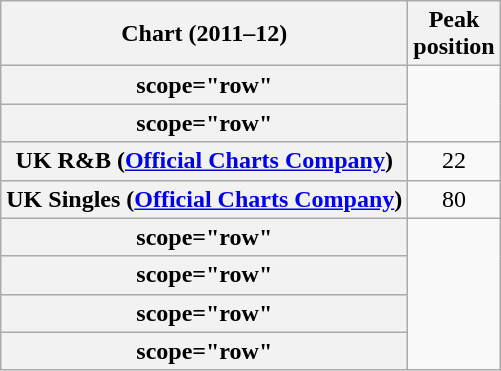<table class="wikitable sortable plainrowheaders" style="text-align:center;">
<tr>
<th scope="col">Chart (2011–12)</th>
<th scope="col">Peak<br>position</th>
</tr>
<tr>
<th>scope="row"</th>
</tr>
<tr>
<th>scope="row"</th>
</tr>
<tr>
<th scope="row">UK R&B (<a href='#'>Official Charts Company</a>)</th>
<td>22</td>
</tr>
<tr>
<th scope="row">UK Singles (<a href='#'>Official Charts Company</a>)</th>
<td>80</td>
</tr>
<tr>
<th>scope="row"</th>
</tr>
<tr>
<th>scope="row"</th>
</tr>
<tr>
<th>scope="row"</th>
</tr>
<tr>
<th>scope="row"</th>
</tr>
</table>
